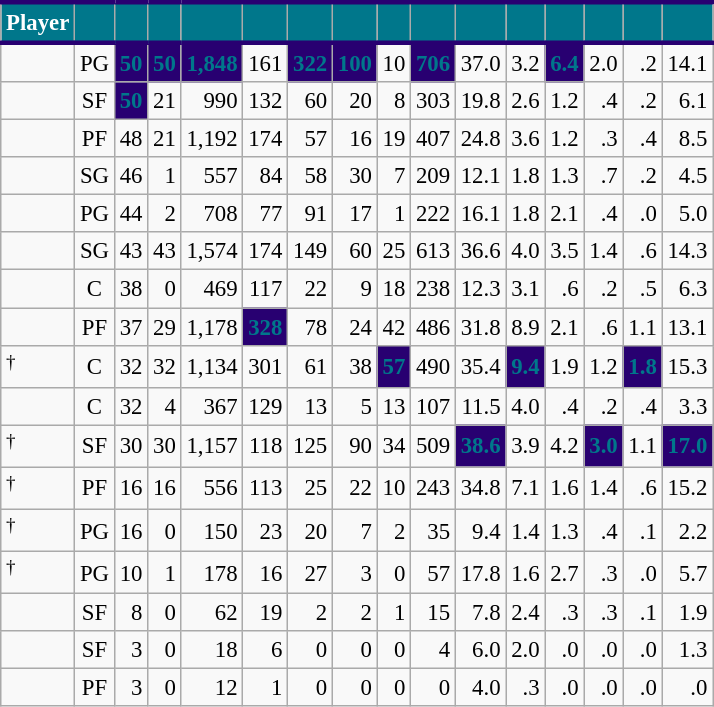<table class="wikitable sortable" style="font-size: 95%; text-align:right;">
<tr>
<th style="background:#00778B; color:#FFFFFF; border-top:#280071 3px solid; border-bottom:#280071 3px solid;">Player</th>
<th style="background:#00778B; color:#FFFFFF; border-top:#280071 3px solid; border-bottom:#280071 3px solid;"></th>
<th style="background:#00778B; color:#FFFFFF; border-top:#280071 3px solid; border-bottom:#280071 3px solid;"></th>
<th style="background:#00778B; color:#FFFFFF; border-top:#280071 3px solid; border-bottom:#280071 3px solid;"></th>
<th style="background:#00778B; color:#FFFFFF; border-top:#280071 3px solid; border-bottom:#280071 3px solid;"></th>
<th style="background:#00778B; color:#FFFFFF; border-top:#280071 3px solid; border-bottom:#280071 3px solid;"></th>
<th style="background:#00778B; color:#FFFFFF; border-top:#280071 3px solid; border-bottom:#280071 3px solid;"></th>
<th style="background:#00778B; color:#FFFFFF; border-top:#280071 3px solid; border-bottom:#280071 3px solid;"></th>
<th style="background:#00778B; color:#FFFFFF; border-top:#280071 3px solid; border-bottom:#280071 3px solid;"></th>
<th style="background:#00778B; color:#FFFFFF; border-top:#280071 3px solid; border-bottom:#280071 3px solid;"></th>
<th style="background:#00778B; color:#FFFFFF; border-top:#280071 3px solid; border-bottom:#280071 3px solid;"></th>
<th style="background:#00778B; color:#FFFFFF; border-top:#280071 3px solid; border-bottom:#280071 3px solid;"></th>
<th style="background:#00778B; color:#FFFFFF; border-top:#280071 3px solid; border-bottom:#280071 3px solid;"></th>
<th style="background:#00778B; color:#FFFFFF; border-top:#280071 3px solid; border-bottom:#280071 3px solid;"></th>
<th style="background:#00778B; color:#FFFFFF; border-top:#280071 3px solid; border-bottom:#280071 3px solid;"></th>
<th style="background:#00778B; color:#FFFFFF; border-top:#280071 3px solid; border-bottom:#280071 3px solid;"></th>
</tr>
<tr>
<td style="text-align:left;"></td>
<td style="text-align:center;">PG</td>
<td style="background:#280071; color:#00778B;"><strong>50</strong></td>
<td style="background:#280071; color:#00778B;"><strong>50</strong></td>
<td style="background:#280071; color:#00778B;"><strong>1,848</strong></td>
<td>161</td>
<td style="background:#280071; color:#00778B;"><strong>322</strong></td>
<td style="background:#280071; color:#00778B;"><strong>100</strong></td>
<td>10</td>
<td style="background:#280071; color:#00778B;"><strong>706</strong></td>
<td>37.0</td>
<td>3.2</td>
<td style="background:#280071; color:#00778B;"><strong>6.4</strong></td>
<td>2.0</td>
<td>.2</td>
<td>14.1</td>
</tr>
<tr>
<td style="text-align:left;"></td>
<td style="text-align:center;">SF</td>
<td style="background:#280071; color:#00778B;"><strong>50</strong></td>
<td>21</td>
<td>990</td>
<td>132</td>
<td>60</td>
<td>20</td>
<td>8</td>
<td>303</td>
<td>19.8</td>
<td>2.6</td>
<td>1.2</td>
<td>.4</td>
<td>.2</td>
<td>6.1</td>
</tr>
<tr>
<td style="text-align:left;"></td>
<td style="text-align:center;">PF</td>
<td>48</td>
<td>21</td>
<td>1,192</td>
<td>174</td>
<td>57</td>
<td>16</td>
<td>19</td>
<td>407</td>
<td>24.8</td>
<td>3.6</td>
<td>1.2</td>
<td>.3</td>
<td>.4</td>
<td>8.5</td>
</tr>
<tr>
<td style="text-align:left;"></td>
<td style="text-align:center;">SG</td>
<td>46</td>
<td>1</td>
<td>557</td>
<td>84</td>
<td>58</td>
<td>30</td>
<td>7</td>
<td>209</td>
<td>12.1</td>
<td>1.8</td>
<td>1.3</td>
<td>.7</td>
<td>.2</td>
<td>4.5</td>
</tr>
<tr>
<td style="text-align:left;"></td>
<td style="text-align:center;">PG</td>
<td>44</td>
<td>2</td>
<td>708</td>
<td>77</td>
<td>91</td>
<td>17</td>
<td>1</td>
<td>222</td>
<td>16.1</td>
<td>1.8</td>
<td>2.1</td>
<td>.4</td>
<td>.0</td>
<td>5.0</td>
</tr>
<tr>
<td style="text-align:left;"></td>
<td style="text-align:center;">SG</td>
<td>43</td>
<td>43</td>
<td>1,574</td>
<td>174</td>
<td>149</td>
<td>60</td>
<td>25</td>
<td>613</td>
<td>36.6</td>
<td>4.0</td>
<td>3.5</td>
<td>1.4</td>
<td>.6</td>
<td>14.3</td>
</tr>
<tr>
<td style="text-align:left;"></td>
<td style="text-align:center;">C</td>
<td>38</td>
<td>0</td>
<td>469</td>
<td>117</td>
<td>22</td>
<td>9</td>
<td>18</td>
<td>238</td>
<td>12.3</td>
<td>3.1</td>
<td>.6</td>
<td>.2</td>
<td>.5</td>
<td>6.3</td>
</tr>
<tr>
<td style="text-align:left;"></td>
<td style="text-align:center;">PF</td>
<td>37</td>
<td>29</td>
<td>1,178</td>
<td style="background:#280071; color:#00778B;"><strong>328</strong></td>
<td>78</td>
<td>24</td>
<td>42</td>
<td>486</td>
<td>31.8</td>
<td>8.9</td>
<td>2.1</td>
<td>.6</td>
<td>1.1</td>
<td>13.1</td>
</tr>
<tr>
<td style="text-align:left;"><sup>†</sup></td>
<td style="text-align:center;">C</td>
<td>32</td>
<td>32</td>
<td>1,134</td>
<td>301</td>
<td>61</td>
<td>38</td>
<td style="background:#280071; color:#00778B;"><strong>57</strong></td>
<td>490</td>
<td>35.4</td>
<td style="background:#280071; color:#00778B;"><strong>9.4</strong></td>
<td>1.9</td>
<td>1.2</td>
<td style="background:#280071; color:#00778B;"><strong>1.8</strong></td>
<td>15.3</td>
</tr>
<tr>
<td style="text-align:left;"></td>
<td style="text-align:center;">C</td>
<td>32</td>
<td>4</td>
<td>367</td>
<td>129</td>
<td>13</td>
<td>5</td>
<td>13</td>
<td>107</td>
<td>11.5</td>
<td>4.0</td>
<td>.4</td>
<td>.2</td>
<td>.4</td>
<td>3.3</td>
</tr>
<tr>
<td style="text-align:left;"><sup>†</sup></td>
<td style="text-align:center;">SF</td>
<td>30</td>
<td>30</td>
<td>1,157</td>
<td>118</td>
<td>125</td>
<td>90</td>
<td>34</td>
<td>509</td>
<td style="background:#280071; color:#00778B;"><strong>38.6</strong></td>
<td>3.9</td>
<td>4.2</td>
<td style="background:#280071; color:#00778B;"><strong>3.0</strong></td>
<td>1.1</td>
<td style="background:#280071; color:#00778B;"><strong>17.0</strong></td>
</tr>
<tr>
<td style="text-align:left;"><sup>†</sup></td>
<td style="text-align:center;">PF</td>
<td>16</td>
<td>16</td>
<td>556</td>
<td>113</td>
<td>25</td>
<td>22</td>
<td>10</td>
<td>243</td>
<td>34.8</td>
<td>7.1</td>
<td>1.6</td>
<td>1.4</td>
<td>.6</td>
<td>15.2</td>
</tr>
<tr>
<td style="text-align:left;"><sup>†</sup></td>
<td style="text-align:center;">PG</td>
<td>16</td>
<td>0</td>
<td>150</td>
<td>23</td>
<td>20</td>
<td>7</td>
<td>2</td>
<td>35</td>
<td>9.4</td>
<td>1.4</td>
<td>1.3</td>
<td>.4</td>
<td>.1</td>
<td>2.2</td>
</tr>
<tr>
<td style="text-align:left;"><sup>†</sup></td>
<td style="text-align:center;">PG</td>
<td>10</td>
<td>1</td>
<td>178</td>
<td>16</td>
<td>27</td>
<td>3</td>
<td>0</td>
<td>57</td>
<td>17.8</td>
<td>1.6</td>
<td>2.7</td>
<td>.3</td>
<td>.0</td>
<td>5.7</td>
</tr>
<tr>
<td style="text-align:left;"></td>
<td style="text-align:center;">SF</td>
<td>8</td>
<td>0</td>
<td>62</td>
<td>19</td>
<td>2</td>
<td>2</td>
<td>1</td>
<td>15</td>
<td>7.8</td>
<td>2.4</td>
<td>.3</td>
<td>.3</td>
<td>.1</td>
<td>1.9</td>
</tr>
<tr>
<td style="text-align:left;"></td>
<td style="text-align:center;">SF</td>
<td>3</td>
<td>0</td>
<td>18</td>
<td>6</td>
<td>0</td>
<td>0</td>
<td>0</td>
<td>4</td>
<td>6.0</td>
<td>2.0</td>
<td>.0</td>
<td>.0</td>
<td>.0</td>
<td>1.3</td>
</tr>
<tr>
<td style="text-align:left;"></td>
<td style="text-align:center;">PF</td>
<td>3</td>
<td>0</td>
<td>12</td>
<td>1</td>
<td>0</td>
<td>0</td>
<td>0</td>
<td>0</td>
<td>4.0</td>
<td>.3</td>
<td>.0</td>
<td>.0</td>
<td>.0</td>
<td>.0</td>
</tr>
</table>
